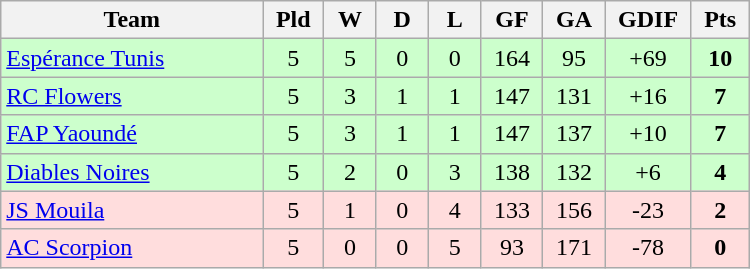<table class=wikitable style="text-align:center" width=500>
<tr>
<th width=25%>Team</th>
<th width=5%>Pld</th>
<th width=5%>W</th>
<th width=5%>D</th>
<th width=5%>L</th>
<th width=5%>GF</th>
<th width=5%>GA</th>
<th width=5%>GDIF</th>
<th width=5%>Pts</th>
</tr>
<tr bgcolor=#ccffcc>
<td align="left"> <a href='#'>Espérance Tunis</a></td>
<td>5</td>
<td>5</td>
<td>0</td>
<td>0</td>
<td>164</td>
<td>95</td>
<td>+69</td>
<td><strong>10</strong></td>
</tr>
<tr bgcolor=#ccffcc>
<td align="left"> <a href='#'>RC Flowers</a></td>
<td>5</td>
<td>3</td>
<td>1</td>
<td>1</td>
<td>147</td>
<td>131</td>
<td>+16</td>
<td><strong>7</strong></td>
</tr>
<tr bgcolor=#ccffcc>
<td align="left"> <a href='#'>FAP Yaoundé</a></td>
<td>5</td>
<td>3</td>
<td>1</td>
<td>1</td>
<td>147</td>
<td>137</td>
<td>+10</td>
<td><strong>7</strong></td>
</tr>
<tr bgcolor=#ccffcc>
<td align="left"> <a href='#'>Diables Noires</a></td>
<td>5</td>
<td>2</td>
<td>0</td>
<td>3</td>
<td>138</td>
<td>132</td>
<td>+6</td>
<td><strong>4</strong></td>
</tr>
<tr bgcolor=#ffdddd>
<td align="left"> <a href='#'>JS Mouila</a></td>
<td>5</td>
<td>1</td>
<td>0</td>
<td>4</td>
<td>133</td>
<td>156</td>
<td>-23</td>
<td><strong>2</strong></td>
</tr>
<tr bgcolor=#ffdddd>
<td align="left"> <a href='#'>AC Scorpion</a></td>
<td>5</td>
<td>0</td>
<td>0</td>
<td>5</td>
<td>93</td>
<td>171</td>
<td>-78</td>
<td><strong>0</strong></td>
</tr>
</table>
